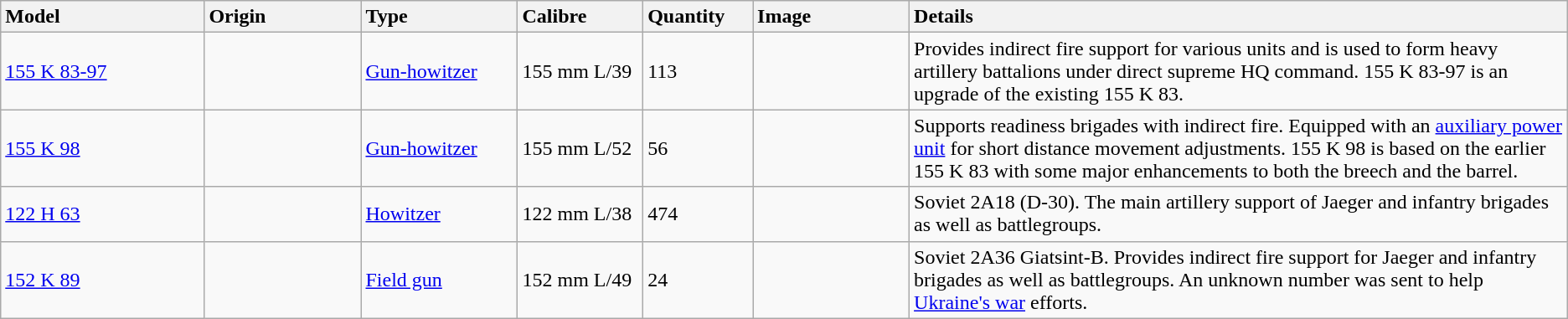<table class="wikitable">
<tr>
<th style="text-align: left; width:13%;">Model</th>
<th style="text-align: left; width:10%;">Origin</th>
<th style="text-align: left; width:10%;">Type</th>
<th style="text-align: left; width:8%;">Calibre</th>
<th style="text-align: left; width:7%;">Quantity</th>
<th style="text-align: left; width:10%;">Image</th>
<th style="text-align: left; width:42%;">Details</th>
</tr>
<tr>
<td><a href='#'>155 K 83-97</a></td>
<td></td>
<td><a href='#'>Gun-howitzer</a></td>
<td>155 mm L/39</td>
<td>113</td>
<td></td>
<td>Provides indirect fire support for various units and is used to form heavy artillery battalions under direct supreme HQ command. 155 K 83-97 is an upgrade of the existing 155 K 83.</td>
</tr>
<tr>
<td><a href='#'>155 K 98</a></td>
<td></td>
<td><a href='#'>Gun-howitzer</a></td>
<td>155 mm L/52</td>
<td>56</td>
<td></td>
<td>Supports readiness brigades with indirect fire. Equipped with an <a href='#'>auxiliary power unit</a> for short distance movement adjustments. 155 K 98 is based on the earlier 155 K 83 with some major enhancements to both the breech and the barrel.</td>
</tr>
<tr>
<td><a href='#'>122 H 63</a></td>
<td></td>
<td><a href='#'>Howitzer</a></td>
<td>122 mm L/38</td>
<td>474</td>
<td></td>
<td>Soviet 2A18 (D-30). The main artillery support of Jaeger and infantry brigades as well as battlegroups.</td>
</tr>
<tr>
<td><a href='#'>152 K 89</a></td>
<td></td>
<td><a href='#'>Field gun</a></td>
<td>152 mm L/49</td>
<td>24</td>
<td></td>
<td>Soviet 2A36 Giatsint-B. Provides indirect fire support for Jaeger and infantry brigades as well as battlegroups. An unknown number was sent to help <a href='#'>Ukraine's war</a> efforts.</td>
</tr>
</table>
